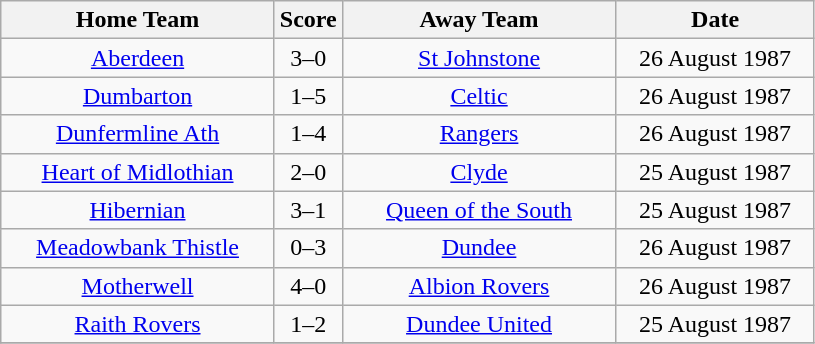<table class="wikitable" style="text-align:center;">
<tr>
<th width=175>Home Team</th>
<th width=20>Score</th>
<th width=175>Away Team</th>
<th width= 125>Date</th>
</tr>
<tr>
<td><a href='#'>Aberdeen</a></td>
<td>3–0</td>
<td><a href='#'>St Johnstone</a></td>
<td>26 August 1987</td>
</tr>
<tr>
<td><a href='#'>Dumbarton</a></td>
<td>1–5</td>
<td><a href='#'>Celtic</a></td>
<td>26 August 1987</td>
</tr>
<tr>
<td><a href='#'>Dunfermline Ath</a></td>
<td>1–4</td>
<td><a href='#'>Rangers</a></td>
<td>26 August 1987</td>
</tr>
<tr>
<td><a href='#'>Heart of Midlothian</a></td>
<td>2–0</td>
<td><a href='#'>Clyde</a></td>
<td>25 August 1987</td>
</tr>
<tr>
<td><a href='#'>Hibernian</a></td>
<td>3–1</td>
<td><a href='#'>Queen of the South</a></td>
<td>25 August 1987</td>
</tr>
<tr>
<td><a href='#'>Meadowbank Thistle</a></td>
<td>0–3</td>
<td><a href='#'>Dundee</a></td>
<td>26 August 1987</td>
</tr>
<tr>
<td><a href='#'>Motherwell</a></td>
<td>4–0</td>
<td><a href='#'>Albion Rovers</a></td>
<td>26 August 1987</td>
</tr>
<tr>
<td><a href='#'>Raith Rovers</a></td>
<td>1–2</td>
<td><a href='#'>Dundee United</a></td>
<td>25 August 1987</td>
</tr>
<tr>
</tr>
</table>
